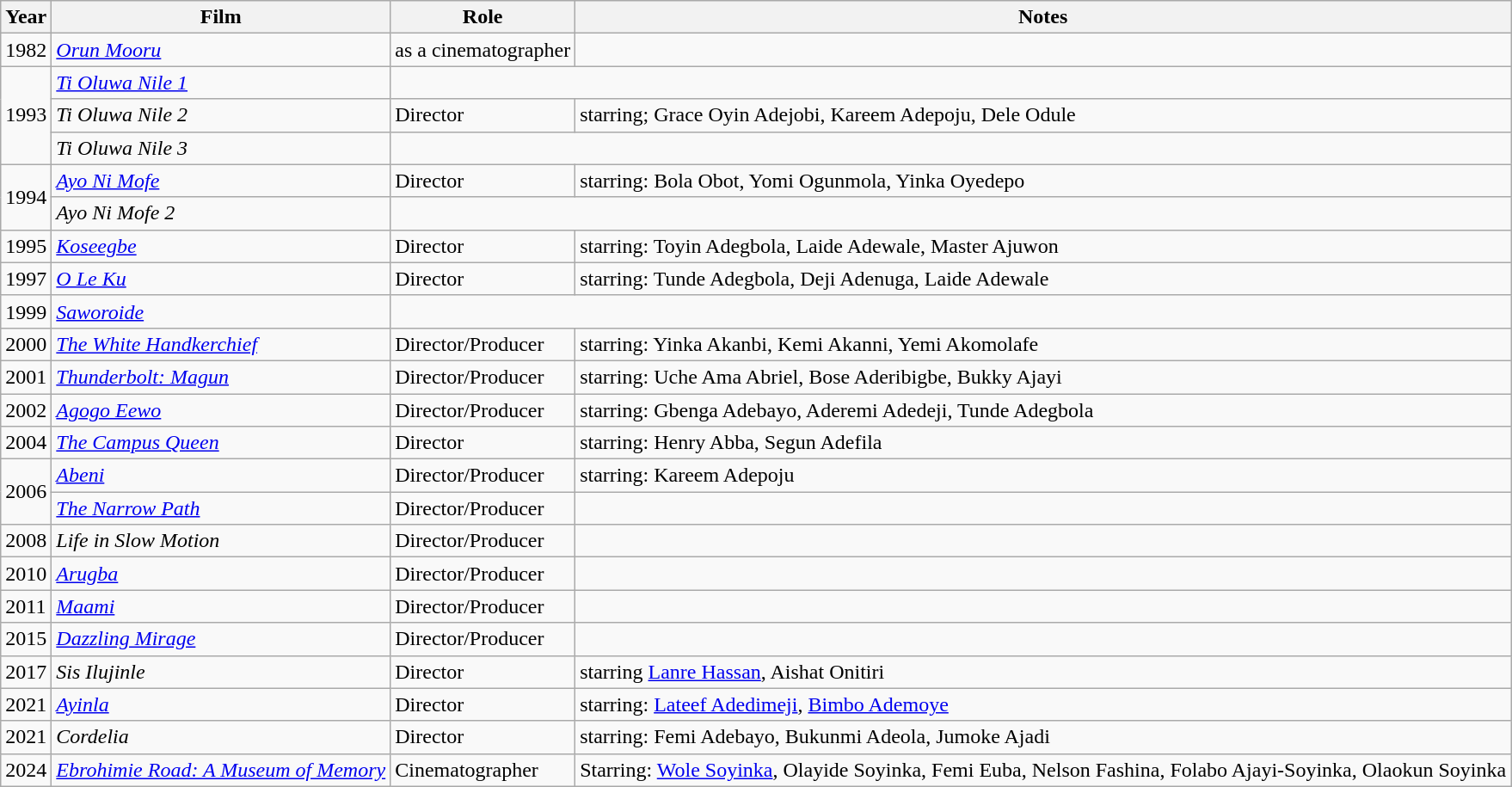<table class="wikitable">
<tr>
<th>Year</th>
<th>Film</th>
<th>Role</th>
<th>Notes</th>
</tr>
<tr>
<td>1982</td>
<td><em><a href='#'>Orun Mooru</a></em></td>
<td>as a cinematographer</td>
<td></td>
</tr>
<tr>
<td rowspan="3">1993</td>
<td><em><a href='#'>Ti Oluwa Nile 1</a></em></td>
</tr>
<tr>
<td><em>Ti Oluwa Nile 2</em></td>
<td>Director</td>
<td>starring; Grace Oyin Adejobi, Kareem Adepoju, Dele Odule</td>
</tr>
<tr>
<td><em>Ti Oluwa Nile 3</em></td>
</tr>
<tr>
<td rowspan="2">1994</td>
<td><em><a href='#'>Ayo Ni Mofe</a></em></td>
<td>Director</td>
<td>starring: Bola Obot, Yomi Ogunmola, Yinka Oyedepo</td>
</tr>
<tr>
<td><em>Ayo Ni Mofe 2</em></td>
</tr>
<tr>
<td>1995</td>
<td><em><a href='#'>Koseegbe</a></em></td>
<td>Director</td>
<td>starring: Toyin Adegbola, Laide Adewale, Master Ajuwon</td>
</tr>
<tr>
<td>1997</td>
<td><em><a href='#'>O Le Ku</a></em></td>
<td>Director</td>
<td>starring: Tunde Adegbola, Deji Adenuga, Laide Adewale</td>
</tr>
<tr>
<td>1999</td>
<td><em><a href='#'>Saworoide</a></em></td>
</tr>
<tr>
<td>2000</td>
<td><em><a href='#'>The White Handkerchief</a></em></td>
<td>Director/Producer</td>
<td>starring: Yinka Akanbi, Kemi Akanni, Yemi Akomolafe</td>
</tr>
<tr>
<td>2001</td>
<td><em><a href='#'>Thunderbolt: Magun</a></em></td>
<td>Director/Producer</td>
<td>starring: Uche Ama Abriel, Bose Aderibigbe, Bukky Ajayi</td>
</tr>
<tr>
<td>2002</td>
<td><em><a href='#'>Agogo Eewo</a></em></td>
<td>Director/Producer</td>
<td>starring: Gbenga Adebayo, Aderemi Adedeji, Tunde Adegbola</td>
</tr>
<tr>
<td>2004</td>
<td><em><a href='#'>The Campus Queen</a></em></td>
<td>Director</td>
<td>starring: Henry Abba, Segun Adefila</td>
</tr>
<tr>
<td rowspan="2">2006</td>
<td><em><a href='#'>Abeni</a></em></td>
<td>Director/Producer</td>
<td>starring: Kareem Adepoju</td>
</tr>
<tr>
<td><em><a href='#'>The Narrow Path</a></em></td>
<td>Director/Producer</td>
<td></td>
</tr>
<tr>
<td>2008</td>
<td><em>Life in Slow Motion</em></td>
<td>Director/Producer</td>
<td></td>
</tr>
<tr>
<td>2010</td>
<td><em><a href='#'>Arugba</a></em></td>
<td>Director/Producer</td>
<td></td>
</tr>
<tr>
<td>2011</td>
<td><em><a href='#'>Maami</a></em></td>
<td>Director/Producer</td>
<td></td>
</tr>
<tr>
<td>2015</td>
<td><em><a href='#'>Dazzling Mirage</a></em></td>
<td>Director/Producer</td>
<td></td>
</tr>
<tr>
<td>2017</td>
<td><em>Sis Ilujinle</em></td>
<td>Director</td>
<td>starring <a href='#'>Lanre Hassan</a>, Aishat Onitiri</td>
</tr>
<tr>
<td>2021</td>
<td><em><a href='#'>Ayinla</a></em></td>
<td>Director</td>
<td>starring: <a href='#'>Lateef Adedimeji</a>, <a href='#'>Bimbo Ademoye</a></td>
</tr>
<tr>
<td>2021</td>
<td><em>Cordelia</em></td>
<td>Director</td>
<td>starring: Femi Adebayo, Bukunmi Adeola, Jumoke Ajadi</td>
</tr>
<tr>
<td>2024</td>
<td><em><a href='#'>Ebrohimie Road: A Museum of Memory</a></em></td>
<td>Cinematographer</td>
<td>Starring: <a href='#'>Wole Soyinka</a>, Olayide Soyinka, Femi Euba, Nelson Fashina, Folabo Ajayi-Soyinka, Olaokun Soyinka</td>
</tr>
</table>
